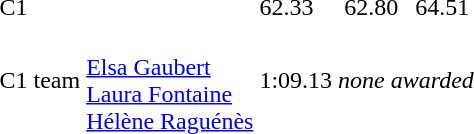<table>
<tr>
<td>C1</td>
<td></td>
<td>62.33</td>
<td></td>
<td>62.80</td>
<td></td>
<td>64.51</td>
</tr>
<tr>
<td>C1 team</td>
<td><br><a href='#'>Elsa Gaubert</a><br><a href='#'>Laura Fontaine</a><br><a href='#'>Hélène Raguénès</a></td>
<td>1:09.13</td>
<td colspan=4><em>none awarded</em></td>
</tr>
</table>
